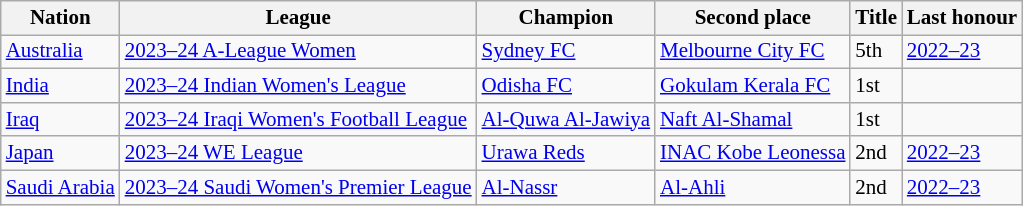<table class=wikitable style="font-size:14px">
<tr>
<th>Nation</th>
<th>League</th>
<th>Champion</th>
<th>Second place</th>
<th data-sort-type="number">Title</th>
<th>Last honour</th>
</tr>
<tr>
<td align=left> <a href='#'>Australia</a></td>
<td align=left><a href='#'>2023–24 A-League Women</a></td>
<td><a href='#'>Sydney FC</a></td>
<td><a href='#'>Melbourne City FC</a></td>
<td>5th</td>
<td><a href='#'>2022–23</a></td>
</tr>
<tr>
<td align=left rowspan=> <a href='#'>India</a></td>
<td align=left><a href='#'>2023–24 Indian Women's League</a></td>
<td><a href='#'>Odisha FC</a></td>
<td><a href='#'>Gokulam Kerala FC</a></td>
<td>1st</td>
<td></td>
</tr>
<tr>
<td align=left rowspan=> <a href='#'>Iraq</a></td>
<td align=left><a href='#'>2023–24 Iraqi Women's Football League</a></td>
<td><a href='#'>Al-Quwa Al-Jawiya</a></td>
<td><a href='#'>Naft Al-Shamal</a></td>
<td>1st</td>
<td></td>
</tr>
<tr>
<td align=left rowspan=> <a href='#'>Japan</a></td>
<td align=left><a href='#'>2023–24 WE League</a></td>
<td><a href='#'>Urawa Reds</a></td>
<td><a href='#'>INAC Kobe Leonessa</a></td>
<td>2nd</td>
<td><a href='#'>2022–23</a></td>
</tr>
<tr>
<td align=left rowspan=> <a href='#'>Saudi Arabia</a></td>
<td align=left><a href='#'>2023–24 Saudi Women's Premier League</a></td>
<td><a href='#'>Al-Nassr</a></td>
<td><a href='#'>Al-Ahli</a></td>
<td>2nd</td>
<td><a href='#'>2022–23</a></td>
</tr>
</table>
